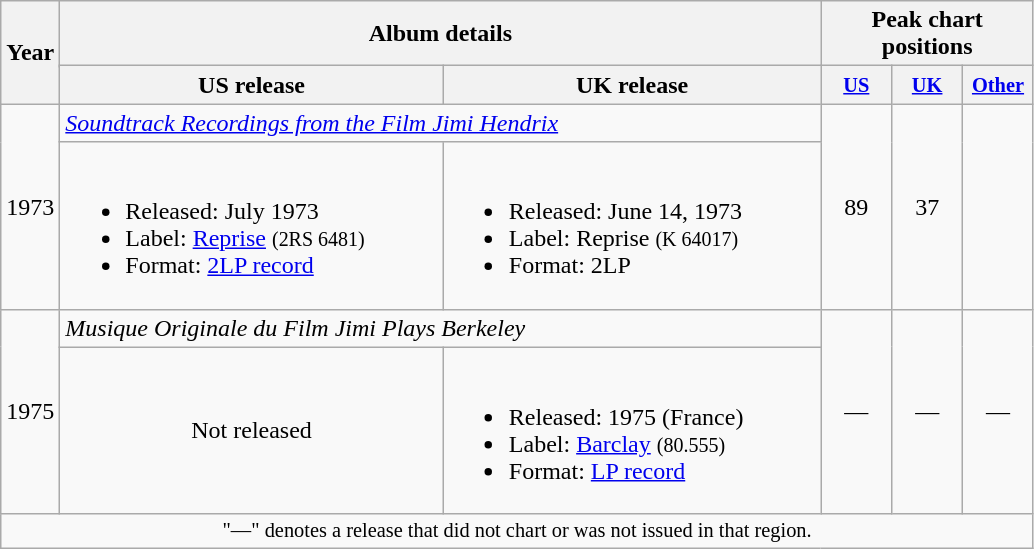<table class="wikitable">
<tr>
<th rowspan="3">Year</th>
<th rowspan="2" colspan="2" style="width:500px;">Album details</th>
<th colspan="3">Peak chart positions</th>
</tr>
<tr>
<th style="width:3em;font-size:85%" rowspan="2"><a href='#'>US</a><br></th>
<th style="width:3em;font-size:85%" rowspan="2"><a href='#'>UK</a><br></th>
<th style="width:3em;font-size:85%" rowspan="2"><a href='#'>Other</a><br></th>
</tr>
<tr>
<th>US release</th>
<th>UK release</th>
</tr>
<tr>
<td rowspan="2">1973</td>
<td colspan="2"><em><a href='#'>Soundtrack Recordings from the Film Jimi Hendrix</a></em></td>
<td style="text-align:center;" rowspan="2">89</td>
<td style="text-align:center;" rowspan="2">37</td>
<td style="text-align:center;" rowspan="2"></td>
</tr>
<tr>
<td><br><ul><li>Released: July 1973</li><li>Label: <a href='#'>Reprise</a> <small>(2RS 6481)</small></li><li>Format: <a href='#'>2LP record</a></li></ul></td>
<td><br><ul><li>Released: June 14, 1973</li><li>Label: Reprise <small>(K 64017)</small></li><li>Format: 2LP</li></ul></td>
</tr>
<tr>
<td rowspan="2">1975</td>
<td colspan="2"><em>Musique Originale du Film Jimi Plays Berkeley</em></td>
<td style="text-align:center;" rowspan="2">—</td>
<td style="text-align:center;" rowspan="2">—</td>
<td style="text-align:center;" rowspan="2">—</td>
</tr>
<tr>
<td style="text-align:center;">Not released</td>
<td><br><ul><li>Released: 1975 (France)</li><li>Label: <a href='#'>Barclay</a> <small>(80.555)</small></li><li>Format: <a href='#'>LP record</a></li></ul></td>
</tr>
<tr>
<td colspan="8" style="text-align:center; font-size:85%;">"—" denotes a release that did not chart or was not issued in that region.</td>
</tr>
</table>
